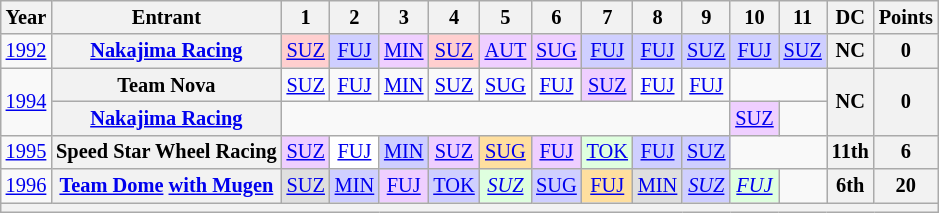<table class="wikitable" style="text-align:center; font-size:85%">
<tr>
<th>Year</th>
<th>Entrant</th>
<th>1</th>
<th>2</th>
<th>3</th>
<th>4</th>
<th>5</th>
<th>6</th>
<th>7</th>
<th>8</th>
<th>9</th>
<th>10</th>
<th>11</th>
<th>DC</th>
<th>Points</th>
</tr>
<tr>
<td><a href='#'>1992</a></td>
<th nowrap><a href='#'>Nakajima Racing</a></th>
<td style="background:#FFCFCF;"><a href='#'>SUZ</a><br></td>
<td style="background:#CFCFFF;"><a href='#'>FUJ</a><br></td>
<td style="background:#EFCFFF;"><a href='#'>MIN</a><br></td>
<td style="background:#FFCFCF;"><a href='#'>SUZ</a><br></td>
<td style="background:#EFCFFF;"><a href='#'>AUT</a><br></td>
<td style="background:#EFCFFF;"><a href='#'>SUG</a><br></td>
<td style="background:#CFCFFF;"><a href='#'>FUJ</a><br></td>
<td style="background:#CFCFFF;"><a href='#'>FUJ</a><br></td>
<td style="background:#CFCFFF;"><a href='#'>SUZ</a><br></td>
<td style="background:#CFCFFF;"><a href='#'>FUJ</a><br></td>
<td style="background:#CFCFFF;"><a href='#'>SUZ</a><br></td>
<th>NC</th>
<th>0</th>
</tr>
<tr>
<td rowspan="2"><a href='#'>1994</a></td>
<th nowrap>Team Nova</th>
<td><a href='#'>SUZ</a></td>
<td><a href='#'>FUJ</a></td>
<td><a href='#'>MIN</a></td>
<td><a href='#'>SUZ</a></td>
<td><a href='#'>SUG</a></td>
<td><a href='#'>FUJ</a></td>
<td style="background:#EFCFFF;"><a href='#'>SUZ</a><br></td>
<td><a href='#'>FUJ</a></td>
<td><a href='#'>FUJ</a></td>
<td colspan=2></td>
<th rowspan="2">NC</th>
<th rowspan="2">0</th>
</tr>
<tr>
<th nowrap><a href='#'>Nakajima Racing</a></th>
<td colspan=9></td>
<td style="background:#EFCFFF;"><a href='#'>SUZ</a><br></td>
<td></td>
</tr>
<tr>
<td><a href='#'>1995</a></td>
<th nowrap>Speed Star Wheel Racing</th>
<td style="background:#EFCFFF;"><a href='#'>SUZ</a><br></td>
<td style="background:#FFFFFF;"><a href='#'>FUJ</a><br></td>
<td style="background:#CFCFFF;"><a href='#'>MIN</a><br></td>
<td style="background:#EFCFFF;"><a href='#'>SUZ</a><br></td>
<td style="background:#FFDF9F;"><a href='#'>SUG</a><br></td>
<td style="background:#EFCFFF;"><a href='#'>FUJ</a><br></td>
<td style="background:#DFFFDF;"><a href='#'>TOK</a><br></td>
<td style="background:#CFCFFF;"><a href='#'>FUJ</a><br></td>
<td style="background:#CFCFFF;"><a href='#'>SUZ</a><br></td>
<td colspan=2></td>
<th>11th</th>
<th>6</th>
</tr>
<tr>
<td><a href='#'>1996</a></td>
<th nowrap><a href='#'>Team Dome</a> <a href='#'>with Mugen</a></th>
<td style="background:#DFDFDF;"><a href='#'>SUZ</a><br></td>
<td style="background:#CFCFFF;"><a href='#'>MIN</a><br></td>
<td style="background:#EFCFFF;"><a href='#'>FUJ</a><br></td>
<td style="background:#CFCFFF;"><a href='#'>TOK</a><br></td>
<td style="background:#DFFFDF;"><em><a href='#'>SUZ</a></em><br></td>
<td style="background:#CFCFFF;"><a href='#'>SUG</a><br></td>
<td style="background:#FFDF9F;"><a href='#'>FUJ</a><br></td>
<td style="background:#DFDFDF;"><a href='#'>MIN</a><br></td>
<td style="background:#CFCFFF;"><em><a href='#'>SUZ</a></em><br></td>
<td style="background:#DFFFDF;"><em><a href='#'>FUJ</a></em><br></td>
<td></td>
<th>6th</th>
<th>20</th>
</tr>
<tr>
<th colspan="15"></th>
</tr>
</table>
